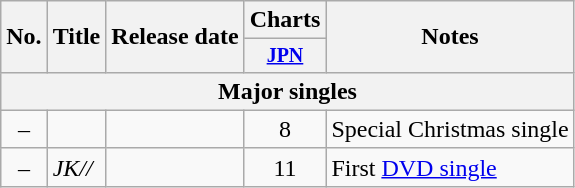<table class="wikitable">
<tr>
<th rowspan="2">No.</th>
<th rowspan="2">Title</th>
<th rowspan="2">Release date</th>
<th>Charts</th>
<th rowspan="2">Notes</th>
</tr>
<tr style="font-size:smaller;">
<th><a href='#'>JPN</a><br></th>
</tr>
<tr>
<th colspan="5">Major singles</th>
</tr>
<tr>
<td align="center">–</td>
<td></td>
<td></td>
<td align="center">8</td>
<td>Special Christmas single</td>
</tr>
<tr>
<td align="center">–</td>
<td><em>JK//</em></td>
<td></td>
<td align="center">11</td>
<td>First <a href='#'>DVD single</a></td>
</tr>
</table>
